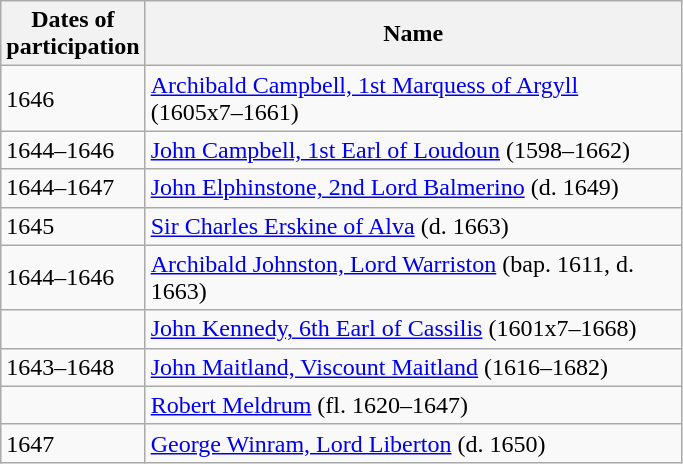<table class="wikitable">
<tr>
<th width="30">Dates of participation</th>
<th width="350">Name</th>
</tr>
<tr>
<td>1646</td>
<td><a href='#'>Archibald Campbell, 1st Marquess of Argyll</a> (1605x7–1661)</td>
</tr>
<tr>
<td>1644–1646</td>
<td><a href='#'>John Campbell, 1st Earl of Loudoun</a> (1598–1662)</td>
</tr>
<tr>
<td>1644–1647</td>
<td><a href='#'>John Elphinstone, 2nd Lord Balmerino</a> (d. 1649)</td>
</tr>
<tr>
<td>1645</td>
<td><a href='#'>Sir Charles Erskine of Alva</a> (d. 1663)</td>
</tr>
<tr>
<td>1644–1646</td>
<td><a href='#'>Archibald Johnston, Lord Warriston</a> (bap. 1611, d. 1663)</td>
</tr>
<tr>
<td></td>
<td><a href='#'>John Kennedy, 6th Earl of Cassilis</a> (1601x7–1668)</td>
</tr>
<tr>
<td>1643–1648</td>
<td><a href='#'>John Maitland, Viscount Maitland</a> (1616–1682)</td>
</tr>
<tr>
<td></td>
<td><a href='#'>Robert Meldrum</a> (fl. 1620–1647)</td>
</tr>
<tr>
<td>1647</td>
<td><a href='#'>George Winram, Lord Liberton</a> (d. 1650)</td>
</tr>
</table>
